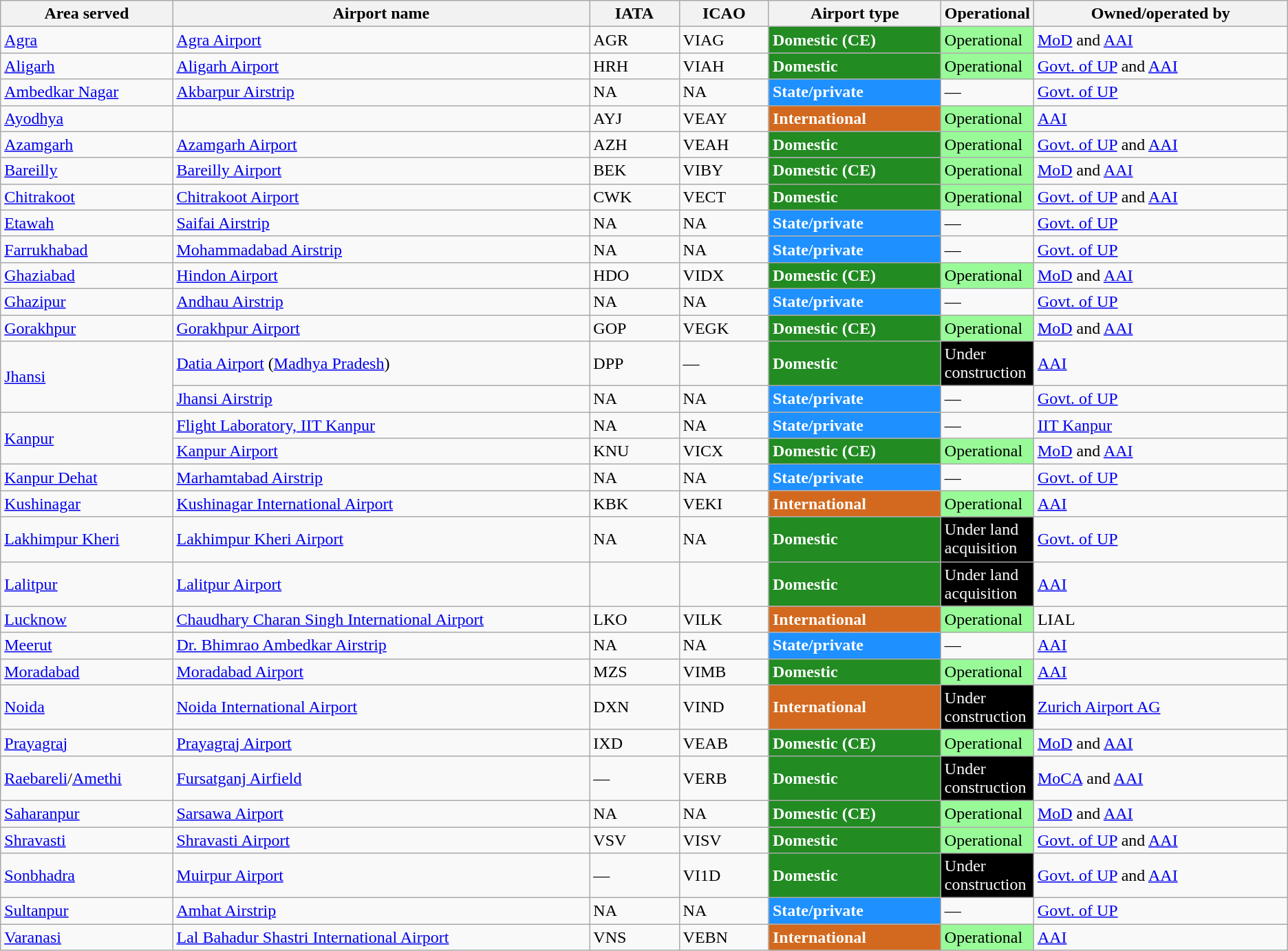<table class="sortable wikitable"style="text-align:left;"style="font-size: 85%">
<tr>
<th style="width:10em;">Area served</th>
<th style="width:25em;">Airport name</th>
<th style="width:5em;">IATA</th>
<th style="width:5em;">ICAO</th>
<th style="width:10em;">Airport type</th>
<th style="width:5em;">Operational</th>
<th style="width:15em;">Owned/operated by</th>
</tr>
<tr>
<td><a href='#'>Agra</a></td>
<td><a href='#'>Agra Airport</a></td>
<td>AGR</td>
<td>VIAG</td>
<td style="background:ForestGreen; color:white;"><strong>Domestic (CE)</strong></td>
<td style="background:PaleGreen; color:black;">Operational</td>
<td><a href='#'>MoD</a> and <a href='#'>AAI</a></td>
</tr>
<tr>
<td><a href='#'>Aligarh</a></td>
<td><a href='#'>Aligarh Airport</a></td>
<td>HRH</td>
<td>VIAH</td>
<td style="background:ForestGreen; color:white;"><strong>Domestic</strong></td>
<td style="background:PaleGreen; color:black;">Operational</td>
<td><a href='#'>Govt. of UP</a> and <a href='#'>AAI</a></td>
</tr>
<tr>
<td><a href='#'>Ambedkar Nagar</a></td>
<td><a href='#'>Akbarpur Airstrip</a></td>
<td>NA</td>
<td>NA</td>
<td style="background:DodgerBlue; color:white;"><strong>State/private</strong></td>
<td>—</td>
<td><a href='#'>Govt. of UP</a></td>
</tr>
<tr>
<td><a href='#'>Ayodhya</a></td>
<td></td>
<td>AYJ</td>
<td>VEAY</td>
<td style="background:Chocolate; color:White;"><strong>International</strong></td>
<td style="background:PaleGreen; color:black;">Operational</td>
<td><a href='#'>AAI</a></td>
</tr>
<tr>
<td><a href='#'>Azamgarh</a></td>
<td><a href='#'>Azamgarh Airport</a></td>
<td>AZH</td>
<td>VEAH</td>
<td style="background:ForestGreen; color:white;"><strong>Domestic</strong></td>
<td style="background:PaleGreen; color:black;">Operational</td>
<td><a href='#'>Govt. of UP</a> and <a href='#'>AAI</a></td>
</tr>
<tr>
<td><a href='#'>Bareilly</a></td>
<td><a href='#'>Bareilly Airport</a></td>
<td>BEK</td>
<td>VIBY</td>
<td style="background:ForestGreen; color:white;"><strong>Domestic (CE)</strong></td>
<td style="background:PaleGreen; color:black;">Operational</td>
<td><a href='#'>MoD</a> and <a href='#'>AAI</a></td>
</tr>
<tr>
<td><a href='#'>Chitrakoot</a></td>
<td><a href='#'>Chitrakoot Airport</a></td>
<td>CWK</td>
<td>VECT</td>
<td style="background:ForestGreen; color:white;"><strong>Domestic</strong></td>
<td style="background:PaleGreen; color:black;">Operational</td>
<td><a href='#'>Govt. of UP</a> and <a href='#'>AAI</a></td>
</tr>
<tr>
<td><a href='#'>Etawah</a></td>
<td><a href='#'>Saifai Airstrip</a></td>
<td>NA</td>
<td>NA</td>
<td style="background:DodgerBlue; color:white;"><strong>State/private</strong></td>
<td>—</td>
<td><a href='#'>Govt. of UP</a></td>
</tr>
<tr>
<td><a href='#'>Farrukhabad</a></td>
<td><a href='#'>Mohammadabad Airstrip</a></td>
<td>NA</td>
<td>NA</td>
<td style="background:DodgerBlue; color:white;"><strong>State/private</strong></td>
<td>—</td>
<td><a href='#'>Govt. of UP</a></td>
</tr>
<tr>
<td><a href='#'>Ghaziabad</a></td>
<td><a href='#'>Hindon Airport</a></td>
<td>HDO</td>
<td>VIDX</td>
<td style="background:ForestGreen; color:white;"><strong>Domestic (CE)</strong></td>
<td style="background:PaleGreen; color:black;">Operational</td>
<td><a href='#'>MoD</a> and <a href='#'>AAI</a></td>
</tr>
<tr>
<td><a href='#'>Ghazipur</a></td>
<td><a href='#'>Andhau Airstrip</a></td>
<td>NA</td>
<td>NA</td>
<td style="background:DodgerBlue; color:white;"><strong>State/private</strong></td>
<td>—</td>
<td><a href='#'>Govt. of UP</a></td>
</tr>
<tr>
<td><a href='#'>Gorakhpur</a></td>
<td><a href='#'>Gorakhpur Airport</a></td>
<td>GOP</td>
<td>VEGK</td>
<td style="background:ForestGreen; color:white;"><strong>Domestic (CE)</strong></td>
<td style="background:PaleGreen; color:black;">Operational</td>
<td><a href='#'>MoD</a> and <a href='#'>AAI</a></td>
</tr>
<tr>
<td rowspan="2"><a href='#'>Jhansi</a></td>
<td><a href='#'>Datia Airport</a> (<a href='#'>Madhya Pradesh</a>)</td>
<td>DPP</td>
<td>—</td>
<td style="background:ForestGreen; color:white;"><strong>Domestic</strong></td>
<td style="background:Black; color:white;">Under construction</td>
<td><a href='#'>AAI</a></td>
</tr>
<tr>
<td><a href='#'>Jhansi Airstrip</a></td>
<td>NA</td>
<td>NA</td>
<td style="background:DodgerBlue; color:white;"><strong>State/private</strong></td>
<td>—</td>
<td><a href='#'>Govt. of UP</a></td>
</tr>
<tr>
<td rowspan="2"><a href='#'>Kanpur</a></td>
<td><a href='#'>Flight Laboratory, IIT Kanpur</a></td>
<td>NA</td>
<td>NA</td>
<td style="background:DodgerBlue; color:white;"><strong>State/private</strong></td>
<td>—</td>
<td><a href='#'>IIT Kanpur</a></td>
</tr>
<tr>
<td><a href='#'>Kanpur Airport</a></td>
<td>KNU</td>
<td>VICX</td>
<td style="background:ForestGreen; color:white;"><strong>Domestic (CE)</strong></td>
<td style="background:PaleGreen; color:black;">Operational</td>
<td><a href='#'>MoD</a> and <a href='#'>AAI</a></td>
</tr>
<tr>
<td><a href='#'>Kanpur Dehat</a></td>
<td><a href='#'>Marhamtabad Airstrip</a></td>
<td>NA</td>
<td>NA</td>
<td style="background:DodgerBlue; color:white;"><strong>State/private</strong></td>
<td>—</td>
<td><a href='#'>Govt. of UP</a></td>
</tr>
<tr>
<td><a href='#'>Kushinagar</a></td>
<td><a href='#'>Kushinagar International Airport</a></td>
<td>KBK</td>
<td>VEKI</td>
<td style="background:Chocolate; color:White;"><strong>International</strong></td>
<td style="background:PaleGreen; color:black;">Operational</td>
<td><a href='#'>AAI</a></td>
</tr>
<tr>
<td><a href='#'>Lakhimpur Kheri</a></td>
<td><a href='#'>Lakhimpur Kheri Airport</a></td>
<td>NA</td>
<td>NA</td>
<td style="background:ForestGreen; color:white;"><strong>Domestic</strong></td>
<td style="background:Black; color:white;">Under land acquisition</td>
<td><a href='#'>Govt. of UP</a></td>
</tr>
<tr>
<td><a href='#'>Lalitpur</a></td>
<td><a href='#'>Lalitpur Airport</a></td>
<td></td>
<td></td>
<td style="background:ForestGreen; color:white;"><strong>Domestic</strong></td>
<td style="background:Black; color:white;">Under land acquisition</td>
<td><a href='#'>AAI</a></td>
</tr>
<tr>
<td><a href='#'>Lucknow</a></td>
<td><a href='#'>Chaudhary Charan Singh International Airport</a></td>
<td>LKO</td>
<td>VILK</td>
<td style="background:Chocolate; color:White;"><strong>International</strong></td>
<td style="background:PaleGreen; color:black;">Operational</td>
<td>LIAL</td>
</tr>
<tr>
<td><a href='#'>Meerut</a></td>
<td><a href='#'>Dr. Bhimrao Ambedkar Airstrip</a></td>
<td>NA</td>
<td>NA</td>
<td style="background:DodgerBlue; color:white;"><strong>State/private</strong></td>
<td>—</td>
<td><a href='#'>AAI</a></td>
</tr>
<tr>
<td><a href='#'>Moradabad</a></td>
<td><a href='#'>Moradabad Airport</a></td>
<td>MZS</td>
<td>VIMB</td>
<td style="background:ForestGreen; color:white;"><strong>Domestic</strong></td>
<td style="background:PaleGreen; color:black;">Operational</td>
<td><a href='#'>AAI</a></td>
</tr>
<tr>
<td><a href='#'>Noida</a></td>
<td><a href='#'>Noida International Airport</a></td>
<td>DXN</td>
<td>VIND</td>
<td style="background:Chocolate; color:White;"><strong>International</strong></td>
<td style="background:black; color:white;">Under construction</td>
<td><a href='#'>Zurich Airport AG</a></td>
</tr>
<tr>
<td><a href='#'>Prayagraj</a></td>
<td><a href='#'>Prayagraj Airport</a></td>
<td>IXD</td>
<td>VEAB</td>
<td style="background:ForestGreen; color:white;"><strong>Domestic (CE)</strong></td>
<td style="background:PaleGreen; color:black;">Operational</td>
<td><a href='#'>MoD</a> and <a href='#'>AAI</a></td>
</tr>
<tr>
<td><a href='#'>Raebareli</a>/<a href='#'>Amethi</a></td>
<td><a href='#'>Fursatganj Airfield</a></td>
<td>—</td>
<td>VERB</td>
<td style="background:ForestGreen; color:white;"><strong>Domestic</strong></td>
<td style="background:black; color:white;">Under construction</td>
<td><a href='#'>MoCA</a> and <a href='#'>AAI</a></td>
</tr>
<tr>
<td><a href='#'>Saharanpur</a></td>
<td><a href='#'>Sarsawa Airport</a></td>
<td>NA</td>
<td>NA</td>
<td style="background:ForestGreen; color:white;"><strong>Domestic (CE)</strong></td>
<td style="background:PaleGreen; color:black;">Operational</td>
<td><a href='#'>MoD</a> and <a href='#'>AAI</a></td>
</tr>
<tr>
<td><a href='#'>Shravasti</a></td>
<td><a href='#'>Shravasti Airport</a></td>
<td>VSV</td>
<td>VISV</td>
<td style="background:ForestGreen; color:white;"><strong>Domestic</strong></td>
<td style="background:PaleGreen; color:black;">Operational</td>
<td><a href='#'>Govt. of UP</a> and <a href='#'>AAI</a></td>
</tr>
<tr>
<td><a href='#'>Sonbhadra</a></td>
<td><a href='#'>Muirpur Airport</a></td>
<td>—</td>
<td>VI1D</td>
<td style="background:ForestGreen; color:white;"><strong>Domestic</strong></td>
<td style="background:Black; color:white;">Under construction</td>
<td><a href='#'>Govt. of UP</a> and <a href='#'>AAI</a></td>
</tr>
<tr>
<td><a href='#'>Sultanpur</a></td>
<td><a href='#'>Amhat Airstrip</a></td>
<td>NA</td>
<td>NA</td>
<td style="background:DodgerBlue; color:white;"><strong>State/private</strong></td>
<td>—</td>
<td><a href='#'>Govt. of UP</a></td>
</tr>
<tr>
<td><a href='#'>Varanasi</a></td>
<td><a href='#'>Lal Bahadur Shastri International Airport</a></td>
<td>VNS</td>
<td>VEBN</td>
<td style="background:Chocolate; color:White;"><strong>International</strong></td>
<td style="background:PaleGreen; color:black;">Operational</td>
<td><a href='#'>AAI</a></td>
</tr>
</table>
